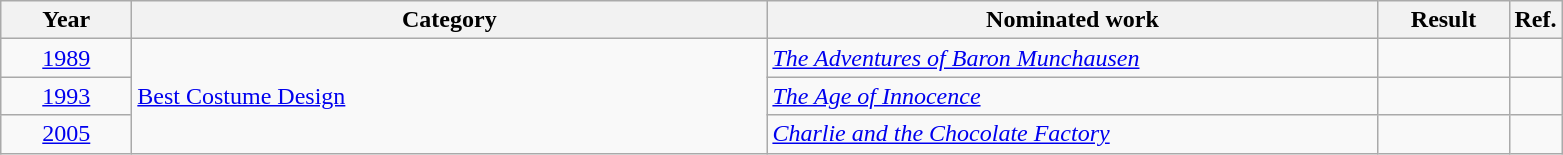<table class=wikitable>
<tr>
<th scope="col" style="width:5em;">Year</th>
<th scope="col" style="width:26em;">Category</th>
<th scope="col" style="width:25em;">Nominated work</th>
<th scope="col" style="width:5em;">Result</th>
<th>Ref.</th>
</tr>
<tr>
<td style="text-align:center;"><a href='#'>1989</a></td>
<td rowspan="3"><a href='#'>Best Costume Design</a></td>
<td><em><a href='#'>The Adventures of Baron Munchausen</a></em></td>
<td></td>
<td style="text-align:center;"></td>
</tr>
<tr>
<td style="text-align:center;"><a href='#'>1993</a></td>
<td><em><a href='#'>The Age of Innocence</a></em></td>
<td></td>
<td style="text-align:center;"></td>
</tr>
<tr>
<td style="text-align:center;"><a href='#'>2005</a></td>
<td><em><a href='#'>Charlie and the Chocolate Factory</a></em></td>
<td></td>
<td style="text-align:center;"></td>
</tr>
</table>
